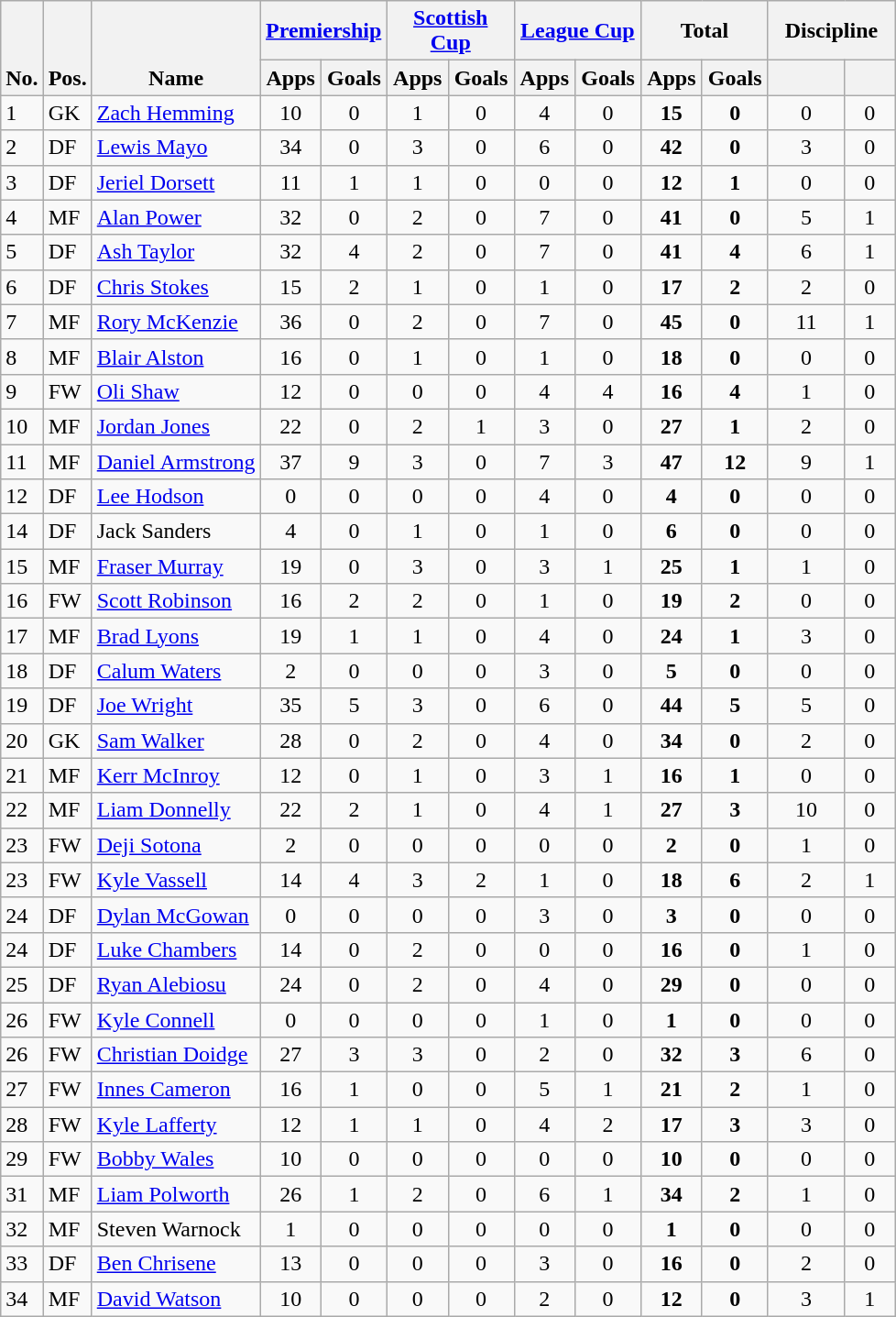<table class="wikitable" style="text-align:center">
<tr>
<th rowspan="2" valign="bottom">No.</th>
<th rowspan="2" valign="bottom">Pos.</th>
<th rowspan="2" valign="bottom">Name</th>
<th colspan="2" width="85"><a href='#'>Premiership</a></th>
<th colspan="2" width="85"><a href='#'>Scottish Cup</a></th>
<th colspan="2" width="85"><a href='#'>League Cup</a></th>
<th colspan="2" width="85">Total</th>
<th colspan="2" width="85">Discipline</th>
</tr>
<tr>
<th>Apps</th>
<th>Goals</th>
<th>Apps</th>
<th>Goals</th>
<th>Apps</th>
<th>Goals</th>
<th>Apps</th>
<th>Goals</th>
<th></th>
<th></th>
</tr>
<tr>
<td align="left">1</td>
<td align="left">GK</td>
<td align="left"> <a href='#'>Zach Hemming</a></td>
<td>10</td>
<td>0</td>
<td>1</td>
<td>0</td>
<td>4</td>
<td>0</td>
<td><strong>15</strong></td>
<td><strong>0</strong></td>
<td>0</td>
<td>0</td>
</tr>
<tr>
<td align="left">2</td>
<td align="left">DF</td>
<td align="left"> <a href='#'>Lewis Mayo</a></td>
<td>34</td>
<td>0</td>
<td>3</td>
<td>0</td>
<td>6</td>
<td>0</td>
<td><strong>42</strong></td>
<td><strong>0</strong></td>
<td>3</td>
<td>0</td>
</tr>
<tr>
<td align="left">3</td>
<td align="left">DF</td>
<td align="left"> <a href='#'>Jeriel Dorsett</a></td>
<td>11</td>
<td>1</td>
<td>1</td>
<td>0</td>
<td>0</td>
<td>0</td>
<td><strong>12</strong></td>
<td><strong>1</strong></td>
<td>0</td>
<td>0</td>
</tr>
<tr>
<td align="left">4</td>
<td align="left">MF</td>
<td align="left"> <a href='#'>Alan Power</a></td>
<td>32</td>
<td>0</td>
<td>2</td>
<td>0</td>
<td>7</td>
<td>0</td>
<td><strong>41</strong></td>
<td><strong>0</strong></td>
<td>5</td>
<td>1</td>
</tr>
<tr>
<td align="left">5</td>
<td align="left">DF</td>
<td align="left"> <a href='#'>Ash Taylor</a></td>
<td>32</td>
<td>4</td>
<td>2</td>
<td>0</td>
<td>7</td>
<td>0</td>
<td><strong>41</strong></td>
<td><strong>4</strong></td>
<td>6</td>
<td>1</td>
</tr>
<tr>
<td align="left">6</td>
<td align="left">DF</td>
<td align="left"> <a href='#'>Chris Stokes</a></td>
<td>15</td>
<td>2</td>
<td>1</td>
<td>0</td>
<td>1</td>
<td>0</td>
<td><strong>17</strong></td>
<td><strong>2</strong></td>
<td>2</td>
<td>0</td>
</tr>
<tr>
<td align="left">7</td>
<td align="left">MF</td>
<td align="left"> <a href='#'>Rory McKenzie</a></td>
<td>36</td>
<td>0</td>
<td>2</td>
<td>0</td>
<td>7</td>
<td>0</td>
<td><strong>45</strong></td>
<td><strong>0</strong></td>
<td>11</td>
<td>1</td>
</tr>
<tr>
<td align="left">8</td>
<td align="left">MF</td>
<td align="left"> <a href='#'>Blair Alston</a></td>
<td>16</td>
<td>0</td>
<td>1</td>
<td>0</td>
<td>1</td>
<td>0</td>
<td><strong>18</strong></td>
<td><strong>0</strong></td>
<td>0</td>
<td>0</td>
</tr>
<tr>
<td align="left">9</td>
<td align="left">FW</td>
<td align="left"> <a href='#'>Oli Shaw</a></td>
<td>12</td>
<td>0</td>
<td>0</td>
<td>0</td>
<td>4</td>
<td>4</td>
<td><strong>16</strong></td>
<td><strong>4</strong></td>
<td>1</td>
<td>0</td>
</tr>
<tr>
<td align="left">10</td>
<td align="left">MF</td>
<td align="left"> <a href='#'>Jordan Jones</a></td>
<td>22</td>
<td>0</td>
<td>2</td>
<td>1</td>
<td>3</td>
<td>0</td>
<td><strong>27</strong></td>
<td><strong>1</strong></td>
<td>2</td>
<td>0</td>
</tr>
<tr>
<td align="left">11</td>
<td align="left">MF</td>
<td align="left"> <a href='#'>Daniel Armstrong</a></td>
<td>37</td>
<td>9</td>
<td>3</td>
<td>0</td>
<td>7</td>
<td>3</td>
<td><strong>47</strong></td>
<td><strong>12</strong></td>
<td>9</td>
<td>1</td>
</tr>
<tr>
<td align="left">12</td>
<td align="left">DF</td>
<td align="left"> <a href='#'>Lee Hodson</a></td>
<td>0</td>
<td>0</td>
<td>0</td>
<td>0</td>
<td>4</td>
<td>0</td>
<td><strong>4</strong></td>
<td><strong>0</strong></td>
<td>0</td>
<td>0</td>
</tr>
<tr>
<td align="left">14</td>
<td align="left">DF</td>
<td align="left"> Jack Sanders</td>
<td>4</td>
<td>0</td>
<td>1</td>
<td>0</td>
<td>1</td>
<td>0</td>
<td><strong>6</strong></td>
<td><strong>0</strong></td>
<td>0</td>
<td>0</td>
</tr>
<tr>
<td align="left">15</td>
<td align="left">MF</td>
<td align="left"> <a href='#'>Fraser Murray</a></td>
<td>19</td>
<td>0</td>
<td>3</td>
<td>0</td>
<td>3</td>
<td>1</td>
<td><strong>25</strong></td>
<td><strong>1</strong></td>
<td>1</td>
<td>0</td>
</tr>
<tr>
<td align="left">16</td>
<td align="left">FW</td>
<td align="left"> <a href='#'>Scott Robinson</a></td>
<td>16</td>
<td>2</td>
<td>2</td>
<td>0</td>
<td>1</td>
<td>0</td>
<td><strong>19</strong></td>
<td><strong>2</strong></td>
<td>0</td>
<td>0</td>
</tr>
<tr>
<td align="left">17</td>
<td align="left">MF</td>
<td align="left"> <a href='#'>Brad Lyons</a></td>
<td>19</td>
<td>1</td>
<td>1</td>
<td>0</td>
<td>4</td>
<td>0</td>
<td><strong>24</strong></td>
<td><strong>1</strong></td>
<td>3</td>
<td>0</td>
</tr>
<tr>
<td align="left">18</td>
<td align="left">DF</td>
<td align="left"> <a href='#'>Calum Waters</a></td>
<td>2</td>
<td>0</td>
<td>0</td>
<td>0</td>
<td>3</td>
<td>0</td>
<td><strong>5</strong></td>
<td><strong>0</strong></td>
<td>0</td>
<td>0</td>
</tr>
<tr>
<td align="left">19</td>
<td align="left">DF</td>
<td align="left"> <a href='#'>Joe Wright</a></td>
<td>35</td>
<td>5</td>
<td>3</td>
<td>0</td>
<td>6</td>
<td>0</td>
<td><strong>44</strong></td>
<td><strong>5</strong></td>
<td>5</td>
<td>0</td>
</tr>
<tr>
<td align="left">20</td>
<td align="left">GK</td>
<td align="left"> <a href='#'>Sam Walker</a></td>
<td>28</td>
<td>0</td>
<td>2</td>
<td>0</td>
<td>4</td>
<td>0</td>
<td><strong>34</strong></td>
<td><strong>0</strong></td>
<td>2</td>
<td>0</td>
</tr>
<tr>
<td align="left">21</td>
<td align="left">MF</td>
<td align="left"> <a href='#'>Kerr McInroy</a></td>
<td>12</td>
<td>0</td>
<td>1</td>
<td>0</td>
<td>3</td>
<td>1</td>
<td><strong>16</strong></td>
<td><strong>1</strong></td>
<td>0</td>
<td>0</td>
</tr>
<tr>
<td align="left">22</td>
<td align="left">MF</td>
<td align="left"> <a href='#'>Liam Donnelly</a></td>
<td>22</td>
<td>2</td>
<td>1</td>
<td>0</td>
<td>4</td>
<td>1</td>
<td><strong>27</strong></td>
<td><strong>3</strong></td>
<td>10</td>
<td>0</td>
</tr>
<tr>
<td align="left">23</td>
<td align="left">FW</td>
<td align="left"> <a href='#'>Deji Sotona</a></td>
<td>2</td>
<td>0</td>
<td>0</td>
<td>0</td>
<td>0</td>
<td>0</td>
<td><strong>2</strong></td>
<td><strong>0</strong></td>
<td>1</td>
<td>0</td>
</tr>
<tr>
<td align="left">23</td>
<td align="left">FW</td>
<td align="left"> <a href='#'>Kyle Vassell</a></td>
<td>14</td>
<td>4</td>
<td>3</td>
<td>2</td>
<td>1</td>
<td>0</td>
<td><strong>18</strong></td>
<td><strong>6</strong></td>
<td>2</td>
<td>1</td>
</tr>
<tr>
<td align="left">24</td>
<td align="left">DF</td>
<td align="left"> <a href='#'>Dylan McGowan</a></td>
<td>0</td>
<td>0</td>
<td>0</td>
<td>0</td>
<td>3</td>
<td>0</td>
<td><strong>3</strong></td>
<td><strong>0</strong></td>
<td>0</td>
<td>0</td>
</tr>
<tr>
<td align="left">24</td>
<td align="left">DF</td>
<td align="left"> <a href='#'>Luke Chambers</a></td>
<td>14</td>
<td>0</td>
<td>2</td>
<td>0</td>
<td>0</td>
<td>0</td>
<td><strong>16</strong></td>
<td><strong>0</strong></td>
<td>1</td>
<td>0</td>
</tr>
<tr>
<td align="left">25</td>
<td align="left">DF</td>
<td align="left"> <a href='#'>Ryan Alebiosu</a></td>
<td>24</td>
<td>0</td>
<td>2</td>
<td>0</td>
<td>4</td>
<td>0</td>
<td><strong>29</strong></td>
<td><strong>0</strong></td>
<td>0</td>
<td>0</td>
</tr>
<tr>
<td align="left">26</td>
<td align="left">FW</td>
<td align="left"> <a href='#'>Kyle Connell</a></td>
<td>0</td>
<td>0</td>
<td>0</td>
<td>0</td>
<td>1</td>
<td>0</td>
<td><strong>1</strong></td>
<td><strong>0</strong></td>
<td>0</td>
<td>0</td>
</tr>
<tr>
<td align="left">26</td>
<td align="left">FW</td>
<td align="left"> <a href='#'>Christian Doidge</a></td>
<td>27</td>
<td>3</td>
<td>3</td>
<td>0</td>
<td>2</td>
<td>0</td>
<td><strong>32</strong></td>
<td><strong>3</strong></td>
<td>6</td>
<td>0</td>
</tr>
<tr>
<td align="left">27</td>
<td align="left">FW</td>
<td align="left"> <a href='#'>Innes Cameron</a></td>
<td>16</td>
<td>1</td>
<td>0</td>
<td>0</td>
<td>5</td>
<td>1</td>
<td><strong>21</strong></td>
<td><strong>2</strong></td>
<td>1</td>
<td>0</td>
</tr>
<tr>
<td align="left">28</td>
<td align="left">FW</td>
<td align="left"> <a href='#'>Kyle Lafferty</a></td>
<td>12</td>
<td>1</td>
<td>1</td>
<td>0</td>
<td>4</td>
<td>2</td>
<td><strong>17</strong></td>
<td><strong>3</strong></td>
<td>3</td>
<td>0</td>
</tr>
<tr>
<td align="left">29</td>
<td align="left">FW</td>
<td align="left"> <a href='#'>Bobby Wales</a></td>
<td>10</td>
<td>0</td>
<td>0</td>
<td>0</td>
<td>0</td>
<td>0</td>
<td><strong>10</strong></td>
<td><strong>0</strong></td>
<td>0</td>
<td>0</td>
</tr>
<tr>
<td align="left">31</td>
<td align="left">MF</td>
<td align="left"> <a href='#'>Liam Polworth</a></td>
<td>26</td>
<td>1</td>
<td>2</td>
<td>0</td>
<td>6</td>
<td>1</td>
<td><strong>34</strong></td>
<td><strong>2</strong></td>
<td>1</td>
<td>0</td>
</tr>
<tr>
<td align="left">32</td>
<td align="left">MF</td>
<td align="left"> Steven Warnock</td>
<td>1</td>
<td>0</td>
<td>0</td>
<td>0</td>
<td>0</td>
<td>0</td>
<td><strong>1</strong></td>
<td><strong>0</strong></td>
<td>0</td>
<td>0</td>
</tr>
<tr>
<td align="left">33</td>
<td align="left">DF</td>
<td align="left"> <a href='#'>Ben Chrisene</a></td>
<td>13</td>
<td>0</td>
<td>0</td>
<td>0</td>
<td>3</td>
<td>0</td>
<td><strong>16</strong></td>
<td><strong>0</strong></td>
<td>2</td>
<td>0</td>
</tr>
<tr>
<td align="left">34</td>
<td align="left">MF</td>
<td align="left"> <a href='#'>David Watson</a></td>
<td>10</td>
<td>0</td>
<td>0</td>
<td>0</td>
<td>2</td>
<td>0</td>
<td><strong>12</strong></td>
<td><strong>0</strong></td>
<td>3</td>
<td>1</td>
</tr>
</table>
